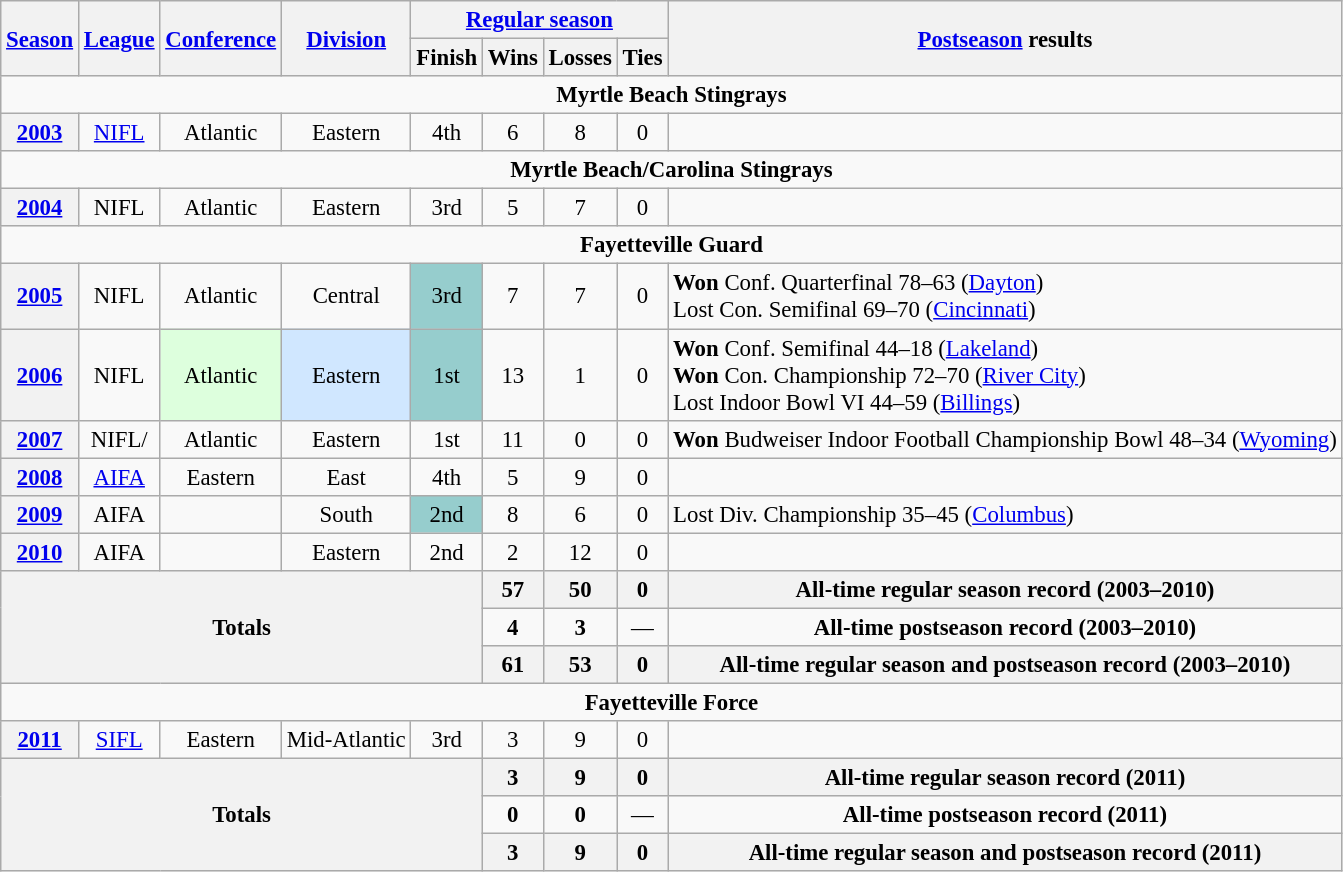<table class="wikitable" style="text-align:center; font-size: 95%;">
<tr>
<th rowspan="2"><a href='#'>Season</a></th>
<th rowspan="2"><a href='#'>League</a></th>
<th rowspan="2"><a href='#'>Conference</a></th>
<th rowspan="2"><a href='#'>Division</a></th>
<th colspan="4"><a href='#'>Regular season</a></th>
<th rowspan="2"><a href='#'>Postseason</a> results</th>
</tr>
<tr>
<th>Finish</th>
<th>Wins</th>
<th>Losses</th>
<th>Ties</th>
</tr>
<tr>
<td colspan="9"><strong>Myrtle Beach Stingrays</strong></td>
</tr>
<tr>
<th><a href='#'>2003</a></th>
<td><a href='#'>NIFL</a></td>
<td>Atlantic</td>
<td>Eastern</td>
<td>4th</td>
<td>6</td>
<td>8</td>
<td>0</td>
<td align=left></td>
</tr>
<tr>
<td colspan="9"><strong>Myrtle Beach/Carolina Stingrays</strong></td>
</tr>
<tr>
<th><a href='#'>2004</a></th>
<td>NIFL</td>
<td>Atlantic</td>
<td>Eastern</td>
<td>3rd</td>
<td>5</td>
<td>7</td>
<td>0</td>
<td align=left></td>
</tr>
<tr>
<td colspan="9"><strong>Fayetteville Guard</strong></td>
</tr>
<tr>
<th><a href='#'>2005</a></th>
<td>NIFL</td>
<td>Atlantic</td>
<td>Central</td>
<td bgcolor=#96cdcd>3rd</td>
<td>7</td>
<td>7</td>
<td>0</td>
<td align=left><strong>Won</strong> Conf. Quarterfinal 78–63 (<a href='#'>Dayton</a>)<br>Lost Con. Semifinal 69–70 (<a href='#'>Cincinnati</a>)</td>
</tr>
<tr>
<th><a href='#'>2006</a></th>
<td>NIFL</td>
<td bgcolor=#dfd>Atlantic</td>
<td bgcolor=#d0e7ff>Eastern</td>
<td bgcolor=#96cdcd>1st</td>
<td>13</td>
<td>1</td>
<td>0</td>
<td align=left><strong>Won</strong> Conf. Semifinal 44–18 (<a href='#'>Lakeland</a>)<br><strong>Won</strong> Con. Championship 72–70 (<a href='#'>River City</a>)<br>Lost Indoor Bowl VI 44–59 (<a href='#'>Billings</a>)</td>
</tr>
<tr>
<th><a href='#'>2007</a></th>
<td>NIFL/</td>
<td>Atlantic</td>
<td>Eastern</td>
<td>1st</td>
<td>11</td>
<td>0</td>
<td>0</td>
<td align=left><strong>Won</strong> Budweiser Indoor Football Championship Bowl 48–34 (<a href='#'>Wyoming</a>)</td>
</tr>
<tr>
<th><a href='#'>2008</a></th>
<td><a href='#'>AIFA</a></td>
<td>Eastern</td>
<td>East</td>
<td>4th</td>
<td>5</td>
<td>9</td>
<td>0</td>
<td align=left></td>
</tr>
<tr>
<th><a href='#'>2009</a></th>
<td>AIFA</td>
<td></td>
<td>South</td>
<td bgcolor=#96cdcd>2nd</td>
<td>8</td>
<td>6</td>
<td>0</td>
<td align=left>Lost Div. Championship 35–45 (<a href='#'>Columbus</a>)</td>
</tr>
<tr>
<th><a href='#'>2010</a></th>
<td>AIFA</td>
<td></td>
<td>Eastern</td>
<td>2nd</td>
<td>2</td>
<td>12</td>
<td>0</td>
<td align=left></td>
</tr>
<tr>
<th rowspan="3" colspan="5">Totals</th>
<th>57</th>
<th>50</th>
<th>0</th>
<th>All-time regular season record (2003–2010)</th>
</tr>
<tr>
<td><strong>4</strong></td>
<td><strong>3</strong></td>
<td>—</td>
<td><strong>All-time postseason record (2003–2010)</strong></td>
</tr>
<tr>
<th>61</th>
<th>53</th>
<th>0</th>
<th>All-time regular season and postseason record (2003–2010)</th>
</tr>
<tr>
<td colspan="9"><strong>Fayetteville Force</strong></td>
</tr>
<tr>
<th><a href='#'>2011</a></th>
<td><a href='#'>SIFL</a></td>
<td>Eastern</td>
<td>Mid-Atlantic</td>
<td>3rd</td>
<td>3</td>
<td>9</td>
<td>0</td>
<td align=left></td>
</tr>
<tr>
<th rowspan="3" colspan="5">Totals</th>
<th>3</th>
<th>9</th>
<th>0</th>
<th>All-time regular season record (2011)</th>
</tr>
<tr>
<td><strong>0</strong></td>
<td><strong>0</strong></td>
<td>—</td>
<td><strong>All-time postseason record (2011)</strong></td>
</tr>
<tr>
<th>3</th>
<th>9</th>
<th>0</th>
<th>All-time regular season and postseason record (2011)</th>
</tr>
</table>
